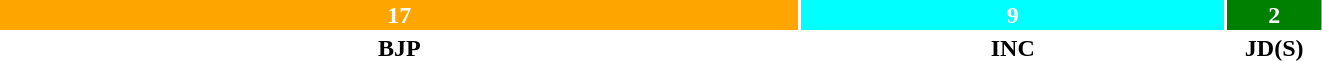<table style="width:70%; text-align:center;">
<tr style="color:white;">
<td style="background:orange; width:60.71%;"><strong>17</strong></td>
<td style="background:aqua; width:32.14%;"><strong>9</strong></td>
<td style="background:green; width:9.15%;"><strong>2</strong></td>
</tr>
<tr>
<td><span><strong>BJP</strong></span></td>
<td><span><strong>INC</strong></span></td>
<td><span><strong>JD(S)</strong></span></td>
</tr>
</table>
